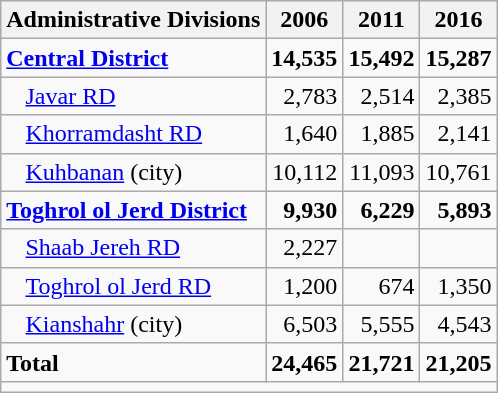<table class="wikitable">
<tr>
<th>Administrative Divisions</th>
<th>2006</th>
<th>2011</th>
<th>2016</th>
</tr>
<tr>
<td><strong><a href='#'>Central District</a></strong></td>
<td style="text-align: right;"><strong>14,535</strong></td>
<td style="text-align: right;"><strong>15,492</strong></td>
<td style="text-align: right;"><strong>15,287</strong></td>
</tr>
<tr>
<td style="padding-left: 1em;"><a href='#'>Javar RD</a></td>
<td style="text-align: right;">2,783</td>
<td style="text-align: right;">2,514</td>
<td style="text-align: right;">2,385</td>
</tr>
<tr>
<td style="padding-left: 1em;"><a href='#'>Khorramdasht RD</a></td>
<td style="text-align: right;">1,640</td>
<td style="text-align: right;">1,885</td>
<td style="text-align: right;">2,141</td>
</tr>
<tr>
<td style="padding-left: 1em;"><a href='#'>Kuhbanan</a> (city)</td>
<td style="text-align: right;">10,112</td>
<td style="text-align: right;">11,093</td>
<td style="text-align: right;">10,761</td>
</tr>
<tr>
<td><strong><a href='#'>Toghrol ol Jerd District</a></strong></td>
<td style="text-align: right;"><strong>9,930</strong></td>
<td style="text-align: right;"><strong>6,229</strong></td>
<td style="text-align: right;"><strong>5,893</strong></td>
</tr>
<tr>
<td style="padding-left: 1em;"><a href='#'>Shaab Jereh RD</a></td>
<td style="text-align: right;">2,227</td>
<td style="text-align: right;"></td>
<td style="text-align: right;"></td>
</tr>
<tr>
<td style="padding-left: 1em;"><a href='#'>Toghrol ol Jerd RD</a></td>
<td style="text-align: right;">1,200</td>
<td style="text-align: right;">674</td>
<td style="text-align: right;">1,350</td>
</tr>
<tr>
<td style="padding-left: 1em;"><a href='#'>Kianshahr</a> (city)</td>
<td style="text-align: right;">6,503</td>
<td style="text-align: right;">5,555</td>
<td style="text-align: right;">4,543</td>
</tr>
<tr>
<td><strong>Total</strong></td>
<td style="text-align: right;"><strong>24,465</strong></td>
<td style="text-align: right;"><strong>21,721</strong></td>
<td style="text-align: right;"><strong>21,205</strong></td>
</tr>
<tr>
<td colspan=4></td>
</tr>
</table>
